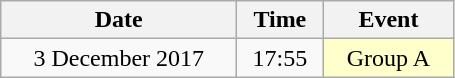<table class = "wikitable" style="text-align:center;">
<tr>
<th width=150>Date</th>
<th width=50>Time</th>
<th width=80>Event</th>
</tr>
<tr>
<td>3 December 2017</td>
<td>17:55</td>
<td bgcolor=ffffcc>Group A</td>
</tr>
</table>
